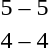<table style="text-align:center">
<tr>
<th width=200></th>
<th width=100></th>
<th width=200></th>
</tr>
<tr>
<td align=right><strong></strong></td>
<td>5 – 5</td>
<td align=left><strong></strong></td>
</tr>
<tr>
<td align=right><strong></strong></td>
<td>4 – 4</td>
<td align=left><strong></strong></td>
</tr>
</table>
